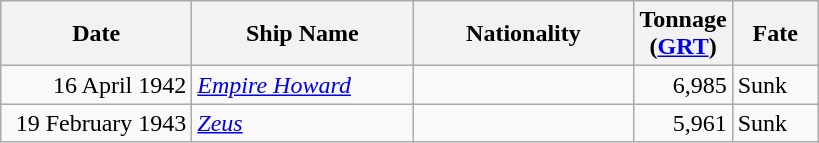<table class="wikitable sortable">
<tr>
<th width="120px">Date</th>
<th width="140px">Ship Name</th>
<th width="140px">Nationality</th>
<th width="25px">Tonnage<br>(<a href='#'>GRT</a>)</th>
<th width="50px">Fate</th>
</tr>
<tr>
<td align="right">16 April 1942</td>
<td align="left"><a href='#'><em>Empire Howard</em></a></td>
<td align="left"></td>
<td align="right">6,985</td>
<td align="left">Sunk</td>
</tr>
<tr>
<td align="right">19 February 1943</td>
<td align="left"><a href='#'><em>Zeus</em></a></td>
<td align="left"></td>
<td align="right">5,961</td>
<td align="left">Sunk</td>
</tr>
</table>
